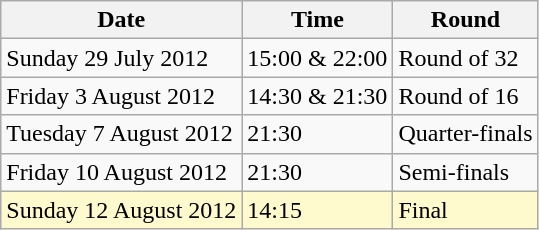<table class="wikitable">
<tr>
<th>Date</th>
<th>Time</th>
<th>Round</th>
</tr>
<tr>
<td>Sunday 29 July 2012</td>
<td>15:00 & 22:00</td>
<td>Round of 32</td>
</tr>
<tr>
<td>Friday 3 August 2012</td>
<td>14:30 & 21:30</td>
<td>Round of 16</td>
</tr>
<tr>
<td>Tuesday 7 August 2012</td>
<td>21:30</td>
<td>Quarter-finals</td>
</tr>
<tr>
<td>Friday 10 August 2012</td>
<td>21:30</td>
<td>Semi-finals</td>
</tr>
<tr>
<td style=background:lemonchiffon>Sunday 12 August 2012</td>
<td style=background:lemonchiffon>14:15</td>
<td style=background:lemonchiffon>Final</td>
</tr>
</table>
